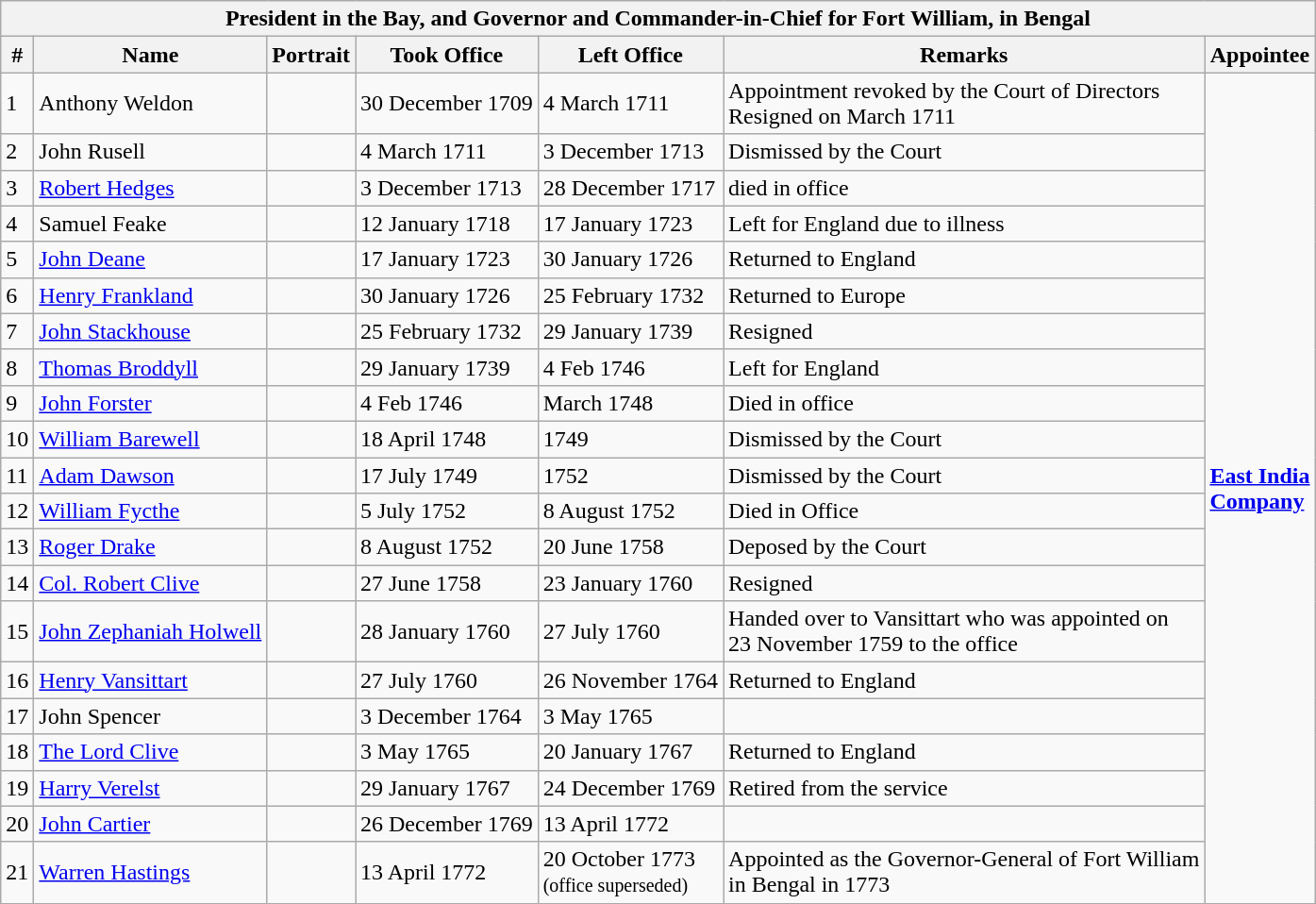<table class="wikitable sortable">
<tr>
<th colspan="7">President in the Bay, and Governor and Commander-in-Chief for Fort William, in Bengal</th>
</tr>
<tr>
<th>#</th>
<th>Name</th>
<th>Portrait</th>
<th>Took Office</th>
<th>Left Office</th>
<th>Remarks</th>
<th>Appointee</th>
</tr>
<tr>
<td>1</td>
<td>Anthony Weldon</td>
<td></td>
<td>30 December 1709</td>
<td>4 March 1711</td>
<td>Appointment revoked by the Court of Directors<br>Resigned on March 1711</td>
<td rowspan="21"><strong><a href='#'>East India<br>Company</a></strong><br></td>
</tr>
<tr>
<td>2</td>
<td>John Rusell</td>
<td></td>
<td>4 March 1711</td>
<td>3 December 1713</td>
<td>Dismissed by the Court</td>
</tr>
<tr>
<td>3</td>
<td><a href='#'>Robert Hedges</a></td>
<td></td>
<td>3 December 1713</td>
<td>28 December 1717</td>
<td>died in office</td>
</tr>
<tr>
<td>4</td>
<td>Samuel Feake</td>
<td></td>
<td>12 January 1718</td>
<td>17 January 1723</td>
<td>Left for England due to illness</td>
</tr>
<tr>
<td>5</td>
<td><a href='#'>John Deane</a></td>
<td></td>
<td>17 January 1723</td>
<td>30 January 1726</td>
<td>Returned to England</td>
</tr>
<tr>
<td>6</td>
<td><a href='#'>Henry Frankland</a></td>
<td></td>
<td>30 January 1726</td>
<td>25 February 1732</td>
<td>Returned to Europe</td>
</tr>
<tr>
<td>7</td>
<td><a href='#'>John Stackhouse</a></td>
<td></td>
<td>25 February 1732</td>
<td>29 January 1739</td>
<td>Resigned</td>
</tr>
<tr>
<td>8</td>
<td><a href='#'>Thomas Broddyll</a></td>
<td></td>
<td>29 January 1739</td>
<td>4 Feb 1746</td>
<td>Left for England</td>
</tr>
<tr>
<td>9</td>
<td><a href='#'>John Forster</a></td>
<td></td>
<td>4 Feb 1746</td>
<td>March 1748</td>
<td>Died in office</td>
</tr>
<tr>
<td>10</td>
<td><a href='#'>William Barewell</a></td>
<td></td>
<td>18 April 1748</td>
<td>1749</td>
<td>Dismissed by the Court</td>
</tr>
<tr>
<td>11</td>
<td><a href='#'>Adam Dawson</a></td>
<td></td>
<td>17 July 1749</td>
<td>1752</td>
<td>Dismissed by the Court</td>
</tr>
<tr>
<td>12</td>
<td><a href='#'>William Fycthe</a></td>
<td></td>
<td>5 July 1752</td>
<td>8 August 1752</td>
<td>Died in Office</td>
</tr>
<tr>
<td>13</td>
<td><a href='#'>Roger Drake</a></td>
<td></td>
<td>8 August 1752</td>
<td>20 June 1758</td>
<td>Deposed by the Court</td>
</tr>
<tr>
<td>14</td>
<td><a href='#'>Col. Robert Clive</a></td>
<td></td>
<td>27 June 1758</td>
<td>23 January 1760</td>
<td>Resigned</td>
</tr>
<tr>
<td>15</td>
<td><a href='#'>John Zephaniah Holwell</a></td>
<td></td>
<td>28 January 1760</td>
<td>27 July 1760</td>
<td>Handed over to Vansittart who was appointed on<br>23 November 1759 to the office</td>
</tr>
<tr>
<td>16</td>
<td><a href='#'>Henry Vansittart</a></td>
<td></td>
<td>27 July 1760</td>
<td>26 November 1764</td>
<td>Returned to England</td>
</tr>
<tr>
<td>17</td>
<td>John Spencer</td>
<td></td>
<td>3 December 1764</td>
<td>3 May 1765</td>
<td></td>
</tr>
<tr>
<td>18</td>
<td><a href='#'>The Lord Clive</a></td>
<td></td>
<td>3 May 1765</td>
<td>20 January 1767</td>
<td>Returned to England</td>
</tr>
<tr>
<td>19</td>
<td><a href='#'>Harry Verelst</a></td>
<td></td>
<td>29 January 1767</td>
<td>24 December 1769</td>
<td>Retired from the service</td>
</tr>
<tr>
<td>20</td>
<td><a href='#'>John Cartier</a></td>
<td></td>
<td>26 December 1769</td>
<td>13 April 1772</td>
<td></td>
</tr>
<tr>
<td>21</td>
<td><a href='#'>Warren Hastings</a></td>
<td></td>
<td>13 April 1772</td>
<td>20 October 1773<br><small>(office superseded)</small></td>
<td>Appointed as the Governor-General of Fort William<br>in Bengal in 1773</td>
</tr>
</table>
